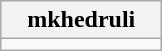<table class="wikitable" style="width:100">
<tr>
<th width="100">mkhedruli</th>
</tr>
<tr>
<td align="center"></td>
</tr>
</table>
